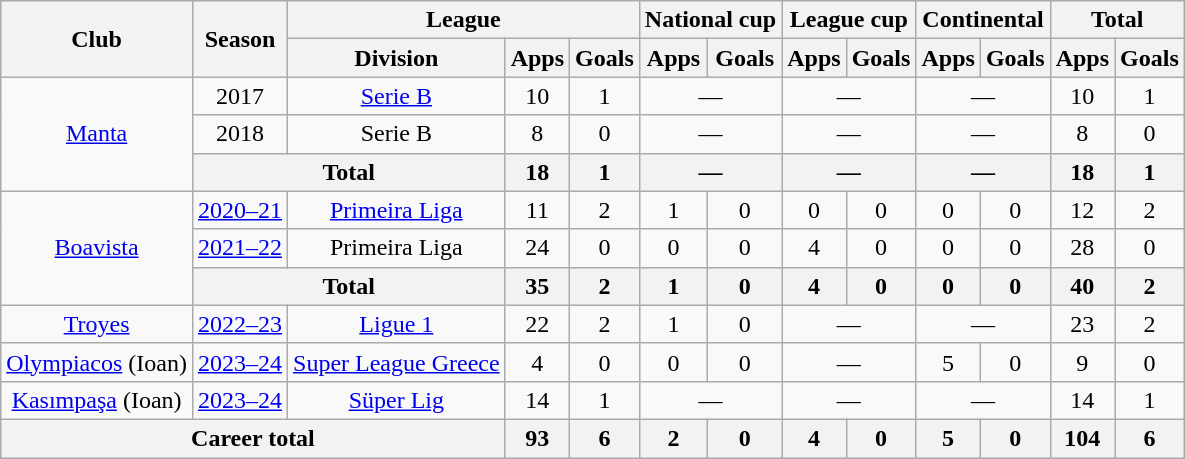<table class="wikitable" style="text-align:center">
<tr>
<th rowspan="2">Club</th>
<th rowspan="2">Season</th>
<th colspan="3">League</th>
<th colspan="2">National cup</th>
<th colspan="2">League cup</th>
<th colspan="2">Continental</th>
<th colspan="2">Total</th>
</tr>
<tr>
<th>Division</th>
<th>Apps</th>
<th>Goals</th>
<th>Apps</th>
<th>Goals</th>
<th>Apps</th>
<th>Goals</th>
<th>Apps</th>
<th>Goals</th>
<th>Apps</th>
<th>Goals</th>
</tr>
<tr>
<td rowspan="3"><a href='#'>Manta</a></td>
<td>2017</td>
<td><a href='#'>Serie B</a></td>
<td>10</td>
<td>1</td>
<td colspan="2">—</td>
<td colspan="2">—</td>
<td colspan="2">—</td>
<td>10</td>
<td>1</td>
</tr>
<tr>
<td>2018</td>
<td>Serie B</td>
<td>8</td>
<td>0</td>
<td colspan="2">—</td>
<td colspan="2">—</td>
<td colspan="2">—</td>
<td>8</td>
<td>0</td>
</tr>
<tr>
<th colspan="2">Total</th>
<th>18</th>
<th>1</th>
<th colspan="2">—</th>
<th colspan="2">—</th>
<th colspan="2">—</th>
<th>18</th>
<th>1</th>
</tr>
<tr>
<td rowspan="3"><a href='#'>Boavista</a></td>
<td><a href='#'>2020–21</a></td>
<td><a href='#'>Primeira Liga</a></td>
<td>11</td>
<td>2</td>
<td>1</td>
<td>0</td>
<td>0</td>
<td>0</td>
<td>0</td>
<td>0</td>
<td>12</td>
<td>2</td>
</tr>
<tr>
<td><a href='#'>2021–22</a></td>
<td>Primeira Liga</td>
<td>24</td>
<td>0</td>
<td>0</td>
<td>0</td>
<td>4</td>
<td>0</td>
<td>0</td>
<td>0</td>
<td>28</td>
<td>0</td>
</tr>
<tr>
<th colspan="2">Total</th>
<th>35</th>
<th>2</th>
<th>1</th>
<th>0</th>
<th>4</th>
<th>0</th>
<th>0</th>
<th>0</th>
<th>40</th>
<th>2</th>
</tr>
<tr>
<td><a href='#'>Troyes</a></td>
<td><a href='#'>2022–23</a></td>
<td><a href='#'>Ligue 1</a></td>
<td>22</td>
<td>2</td>
<td>1</td>
<td>0</td>
<td colspan="2">—</td>
<td colspan="2">—</td>
<td>23</td>
<td>2</td>
</tr>
<tr>
<td><a href='#'>Olympiacos</a> (Ioan)</td>
<td><a href='#'>2023–24</a></td>
<td><a href='#'>Super League Greece</a></td>
<td>4</td>
<td>0</td>
<td>0</td>
<td>0</td>
<td colspan="2">—</td>
<td>5</td>
<td>0</td>
<td>9</td>
<td>0</td>
</tr>
<tr>
<td><a href='#'>Kasımpaşa</a> (Ioan)</td>
<td><a href='#'>2023–24</a></td>
<td><a href='#'>Süper Lig</a></td>
<td>14</td>
<td>1</td>
<td colspan="2">—</td>
<td colspan="2">—</td>
<td colspan="2">—</td>
<td>14</td>
<td>1</td>
</tr>
<tr>
<th colspan="3">Career total</th>
<th>93</th>
<th>6</th>
<th>2</th>
<th>0</th>
<th>4</th>
<th>0</th>
<th>5</th>
<th>0</th>
<th>104</th>
<th>6</th>
</tr>
</table>
